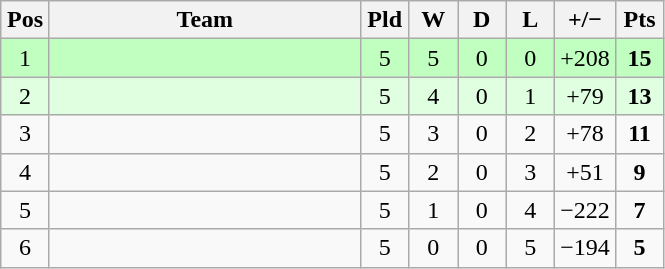<table class="wikitable" style="text-align:center">
<tr>
<th width=25>Pos</th>
<th width=200>Team</th>
<th width=25>Pld</th>
<th width=25>W</th>
<th width=25>D</th>
<th width=25>L</th>
<th width=25>+/−</th>
<th width=25>Pts</th>
</tr>
<tr bgcolor="C0FFC0">
<td>1</td>
<td style="text-align:left"></td>
<td>5</td>
<td>5</td>
<td>0</td>
<td>0</td>
<td>+208</td>
<td><strong>15</strong></td>
</tr>
<tr bgcolor="E0FFE0">
<td>2</td>
<td style="text-align:left"></td>
<td>5</td>
<td>4</td>
<td>0</td>
<td>1</td>
<td>+79</td>
<td><strong>13</strong></td>
</tr>
<tr>
<td>3</td>
<td style="text-align:left"></td>
<td>5</td>
<td>3</td>
<td>0</td>
<td>2</td>
<td>+78</td>
<td><strong>11</strong></td>
</tr>
<tr>
<td>4</td>
<td style="text-align:left"></td>
<td>5</td>
<td>2</td>
<td>0</td>
<td>3</td>
<td>+51</td>
<td><strong>9</strong></td>
</tr>
<tr>
<td>5</td>
<td style="text-align:left"></td>
<td>5</td>
<td>1</td>
<td>0</td>
<td>4</td>
<td>−222</td>
<td><strong>7</strong></td>
</tr>
<tr>
<td>6</td>
<td style="text-align:left"></td>
<td>5</td>
<td>0</td>
<td>0</td>
<td>5</td>
<td>−194</td>
<td><strong>5</strong></td>
</tr>
</table>
